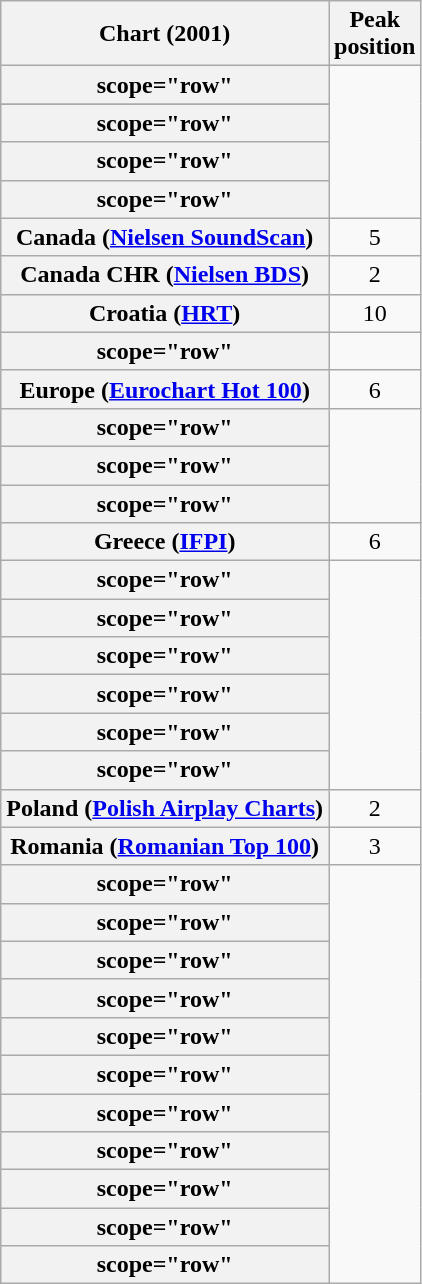<table class="wikitable sortable plainrowheaders" style="text-align:center">
<tr>
<th scope="col">Chart (2001)</th>
<th scope="col">Peak<br>position</th>
</tr>
<tr>
<th>scope="row"</th>
</tr>
<tr>
</tr>
<tr>
<th>scope="row"</th>
</tr>
<tr>
<th>scope="row"</th>
</tr>
<tr>
<th>scope="row"</th>
</tr>
<tr>
<th scope="row">Canada (<a href='#'>Nielsen SoundScan</a>)</th>
<td>5</td>
</tr>
<tr>
<th scope="row">Canada CHR (<a href='#'>Nielsen BDS</a>)</th>
<td>2</td>
</tr>
<tr>
<th scope="row">Croatia (<a href='#'>HRT</a>)</th>
<td>10</td>
</tr>
<tr>
<th>scope="row"</th>
</tr>
<tr>
<th scope="row">Europe (<a href='#'>Eurochart Hot 100</a>)</th>
<td>6</td>
</tr>
<tr>
<th>scope="row"</th>
</tr>
<tr>
<th>scope="row"</th>
</tr>
<tr>
<th>scope="row"</th>
</tr>
<tr>
<th scope="row">Greece (<a href='#'>IFPI</a>)</th>
<td>6</td>
</tr>
<tr>
<th>scope="row"</th>
</tr>
<tr>
<th>scope="row"</th>
</tr>
<tr>
<th>scope="row"</th>
</tr>
<tr>
<th>scope="row"</th>
</tr>
<tr>
<th>scope="row"</th>
</tr>
<tr>
<th>scope="row"</th>
</tr>
<tr>
<th scope="row">Poland (<a href='#'>Polish Airplay Charts</a>)</th>
<td>2</td>
</tr>
<tr>
<th scope="row">Romania (<a href='#'>Romanian Top 100</a>)</th>
<td>3</td>
</tr>
<tr>
<th>scope="row"</th>
</tr>
<tr>
<th>scope="row"</th>
</tr>
<tr>
<th>scope="row"</th>
</tr>
<tr>
<th>scope="row"</th>
</tr>
<tr>
<th>scope="row"</th>
</tr>
<tr>
<th>scope="row"</th>
</tr>
<tr>
<th>scope="row"</th>
</tr>
<tr>
<th>scope="row"</th>
</tr>
<tr>
<th>scope="row"</th>
</tr>
<tr>
<th>scope="row"</th>
</tr>
<tr>
<th>scope="row"</th>
</tr>
</table>
